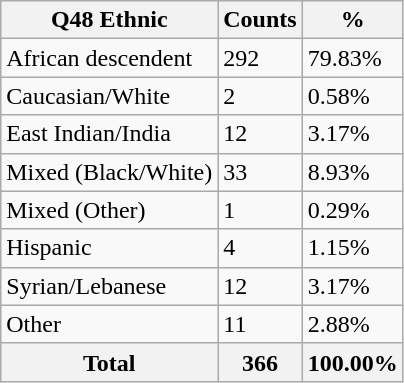<table class="wikitable sortable">
<tr>
<th>Q48 Ethnic</th>
<th>Counts</th>
<th>%</th>
</tr>
<tr>
<td>African descendent</td>
<td>292</td>
<td>79.83%</td>
</tr>
<tr>
<td>Caucasian/White</td>
<td>2</td>
<td>0.58%</td>
</tr>
<tr>
<td>East Indian/India</td>
<td>12</td>
<td>3.17%</td>
</tr>
<tr>
<td>Mixed (Black/White)</td>
<td>33</td>
<td>8.93%</td>
</tr>
<tr>
<td>Mixed (Other)</td>
<td>1</td>
<td>0.29%</td>
</tr>
<tr>
<td>Hispanic</td>
<td>4</td>
<td>1.15%</td>
</tr>
<tr>
<td>Syrian/Lebanese</td>
<td>12</td>
<td>3.17%</td>
</tr>
<tr>
<td>Other</td>
<td>11</td>
<td>2.88%</td>
</tr>
<tr>
<th>Total</th>
<th>366</th>
<th>100.00%</th>
</tr>
</table>
